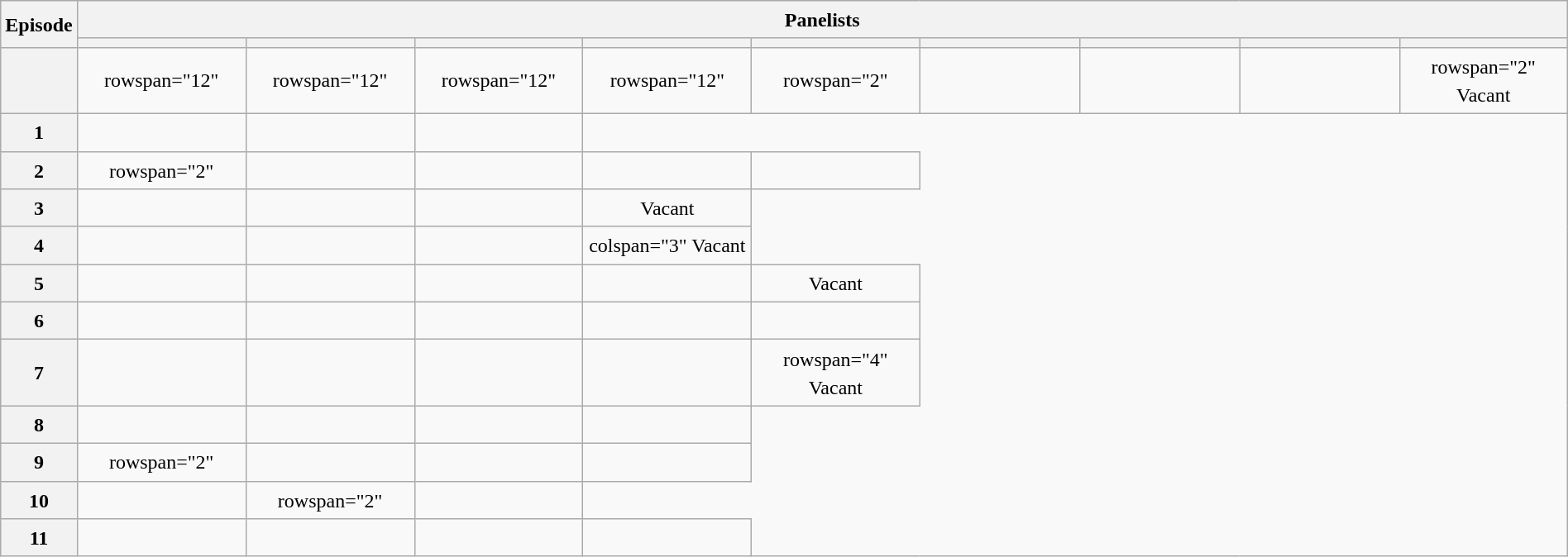<table class="wikitable plainrowheaders mw-collapsible" style="text-align:center; line-height:23px; width:100%;">
<tr>
<th rowspan="2" width="1%">Episode</th>
<th colspan="9">Panelists</th>
</tr>
<tr>
<th width="11%"></th>
<th width="11%"></th>
<th width="11%"></th>
<th width="11%"></th>
<th width="11%"></th>
<th width="11%"></th>
<th width="11%"></th>
<th width="11%"></th>
<th width="11%"></th>
</tr>
<tr>
<th></th>
<td>rowspan="12" </td>
<td>rowspan="12" </td>
<td>rowspan="12" </td>
<td>rowspan="12" </td>
<td>rowspan="2" </td>
<td></td>
<td></td>
<td></td>
<td>rowspan="2"  Vacant</td>
</tr>
<tr>
<th>1</th>
<td></td>
<td></td>
<td></td>
</tr>
<tr>
<th>2</th>
<td>rowspan="2" </td>
<td></td>
<td></td>
<td></td>
<td></td>
</tr>
<tr>
<th>3</th>
<td></td>
<td></td>
<td></td>
<td> Vacant</td>
</tr>
<tr>
<th>4</th>
<td></td>
<td></td>
<td></td>
<td>colspan="3"  Vacant</td>
</tr>
<tr>
<th>5</th>
<td></td>
<td></td>
<td></td>
<td></td>
<td> Vacant</td>
</tr>
<tr>
<th>6</th>
<td></td>
<td></td>
<td></td>
<td></td>
<td></td>
</tr>
<tr>
<th>7</th>
<td></td>
<td></td>
<td></td>
<td></td>
<td>rowspan="4"  Vacant</td>
</tr>
<tr>
<th>8</th>
<td></td>
<td></td>
<td></td>
<td></td>
</tr>
<tr>
<th>9</th>
<td>rowspan="2" </td>
<td></td>
<td></td>
<td></td>
</tr>
<tr>
<th>10</th>
<td></td>
<td>rowspan="2" </td>
<td></td>
</tr>
<tr>
<th>11</th>
<td></td>
<td></td>
<td></td>
<td></td>
</tr>
</table>
